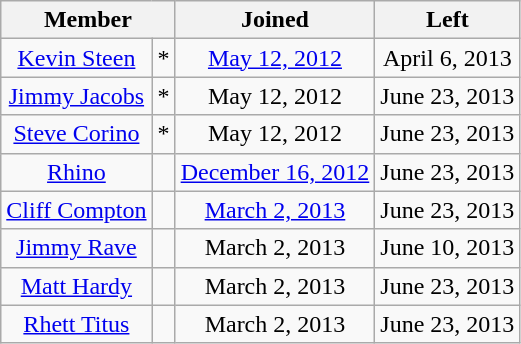<table class="wikitable sortable" style="text-align:center;">
<tr>
<th colspan="2">Member</th>
<th>Joined</th>
<th>Left</th>
</tr>
<tr>
<td><a href='#'>Kevin Steen</a></td>
<td>*</td>
<td><a href='#'>May 12, 2012</a></td>
<td>April 6, 2013</td>
</tr>
<tr>
<td><a href='#'>Jimmy Jacobs</a></td>
<td>*</td>
<td>May 12, 2012</td>
<td>June 23, 2013</td>
</tr>
<tr>
<td><a href='#'>Steve Corino</a></td>
<td>*</td>
<td>May 12, 2012</td>
<td>June 23, 2013</td>
</tr>
<tr>
<td><a href='#'>Rhino</a></td>
<td></td>
<td><a href='#'>December 16, 2012</a></td>
<td>June 23, 2013</td>
</tr>
<tr>
<td><a href='#'>Cliff Compton</a></td>
<td></td>
<td><a href='#'>March 2, 2013</a></td>
<td>June 23, 2013</td>
</tr>
<tr>
<td><a href='#'>Jimmy Rave</a></td>
<td></td>
<td>March 2, 2013</td>
<td>June 10, 2013</td>
</tr>
<tr>
<td><a href='#'>Matt Hardy</a></td>
<td></td>
<td>March 2, 2013</td>
<td>June 23, 2013</td>
</tr>
<tr>
<td><a href='#'>Rhett Titus</a></td>
<td></td>
<td>March 2, 2013</td>
<td>June 23, 2013</td>
</tr>
</table>
